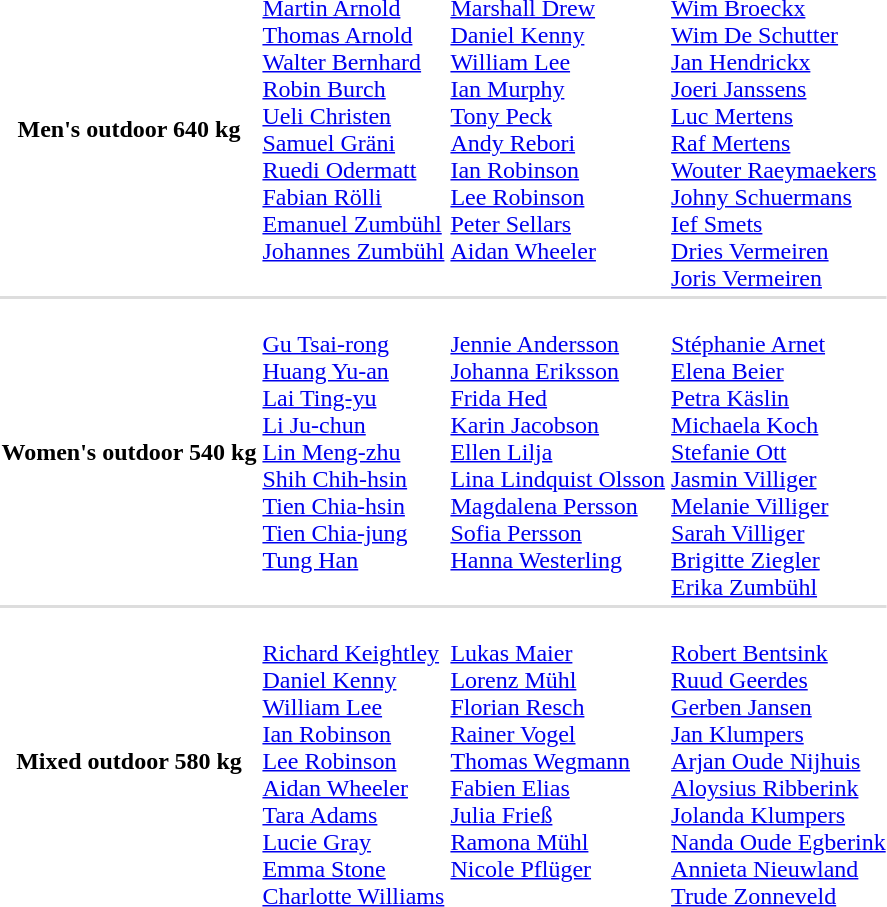<table>
<tr>
<th scope="row">Men's outdoor 640 kg</th>
<td valign=top><br><a href='#'>Martin Arnold</a><br><a href='#'>Thomas Arnold</a><br><a href='#'>Walter Bernhard</a><br><a href='#'>Robin Burch</a><br><a href='#'>Ueli Christen</a><br><a href='#'>Samuel Gräni</a><br><a href='#'>Ruedi Odermatt</a><br><a href='#'>Fabian Rölli</a><br><a href='#'>Emanuel Zumbühl</a><br><a href='#'>Johannes Zumbühl</a></td>
<td valign=top><br><a href='#'>Marshall Drew</a><br><a href='#'>Daniel Kenny</a><br><a href='#'>William Lee</a><br><a href='#'>Ian Murphy</a><br><a href='#'>Tony Peck</a><br><a href='#'>Andy Rebori</a><br><a href='#'>Ian Robinson</a><br><a href='#'>Lee Robinson</a><br><a href='#'>Peter Sellars</a><br><a href='#'>Aidan Wheeler</a></td>
<td><br><a href='#'>Wim Broeckx</a><br><a href='#'>Wim De Schutter</a><br><a href='#'>Jan Hendrickx</a><br><a href='#'>Joeri Janssens</a><br><a href='#'>Luc Mertens</a><br><a href='#'>Raf Mertens</a><br><a href='#'>Wouter Raeymaekers</a><br><a href='#'>Johny Schuermans</a><br><a href='#'>Ief Smets</a><br><a href='#'>Dries Vermeiren</a><br><a href='#'>Joris Vermeiren</a></td>
</tr>
<tr bgcolor=#DDDDDD>
<td colspan=4></td>
</tr>
<tr>
<th scope="row">Women's outdoor 540 kg</th>
<td valign=top><br><a href='#'>Gu Tsai-rong</a><br><a href='#'>Huang Yu-an</a><br><a href='#'>Lai Ting-yu</a><br><a href='#'>Li Ju-chun</a><br><a href='#'>Lin Meng-zhu</a><br><a href='#'>Shih Chih-hsin</a><br><a href='#'>Tien Chia-hsin</a><br><a href='#'>Tien Chia-jung</a><br><a href='#'>Tung Han</a></td>
<td valign=top><br><a href='#'>Jennie Andersson</a><br><a href='#'>Johanna Eriksson</a><br><a href='#'>Frida Hed</a><br><a href='#'>Karin Jacobson</a><br><a href='#'>Ellen Lilja</a><br><a href='#'>Lina Lindquist Olsson</a><br><a href='#'>Magdalena Persson</a><br><a href='#'>Sofia Persson</a><br><a href='#'>Hanna Westerling</a></td>
<td><br><a href='#'>Stéphanie Arnet</a><br><a href='#'>Elena Beier</a><br><a href='#'>Petra Käslin</a><br><a href='#'>Michaela Koch</a><br><a href='#'>Stefanie Ott</a><br><a href='#'>Jasmin Villiger</a><br><a href='#'>Melanie Villiger</a><br><a href='#'>Sarah Villiger</a><br><a href='#'>Brigitte Ziegler</a><br><a href='#'>Erika Zumbühl</a></td>
</tr>
<tr bgcolor=#DDDDDD>
<td colspan=4></td>
</tr>
<tr>
<th scope="row">Mixed outdoor 580 kg</th>
<td><br><a href='#'>Richard Keightley</a><br><a href='#'>Daniel Kenny</a><br><a href='#'>William Lee</a><br><a href='#'>Ian Robinson</a><br><a href='#'>Lee Robinson</a><br><a href='#'>Aidan Wheeler</a><br><a href='#'>Tara Adams</a><br><a href='#'>Lucie Gray</a><br><a href='#'>Emma Stone</a><br><a href='#'>Charlotte Williams</a></td>
<td valign=top><br><a href='#'>Lukas Maier</a><br><a href='#'>Lorenz Mühl</a><br><a href='#'>Florian Resch</a><br><a href='#'>Rainer Vogel</a><br><a href='#'>Thomas Wegmann</a><br><a href='#'>Fabien Elias</a><br><a href='#'>Julia Frieß</a><br><a href='#'>Ramona Mühl</a><br><a href='#'>Nicole Pflüger</a></td>
<td><br><a href='#'>Robert Bentsink</a><br><a href='#'>Ruud Geerdes</a><br><a href='#'>Gerben Jansen</a><br><a href='#'>Jan Klumpers</a><br><a href='#'>Arjan Oude Nijhuis</a><br><a href='#'>Aloysius Ribberink</a><br><a href='#'>Jolanda Klumpers</a><br><a href='#'>Nanda Oude Egberink</a><br><a href='#'>Annieta Nieuwland</a><br><a href='#'>Trude Zonneveld</a></td>
</tr>
</table>
